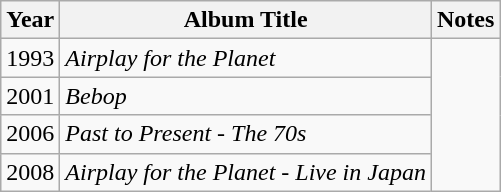<table class="wikitable">
<tr>
<th>Year</th>
<th>Album Title</th>
<th>Notes</th>
</tr>
<tr>
<td>1993</td>
<td><em>Airplay for the Planet</em></td>
<td rowspan="4"></td>
</tr>
<tr>
<td>2001</td>
<td><em>Bebop</em></td>
</tr>
<tr>
<td>2006</td>
<td><em>Past to Present - The 70s</em></td>
</tr>
<tr>
<td>2008</td>
<td><em>Airplay for the Planet - Live in Japan</em></td>
</tr>
</table>
